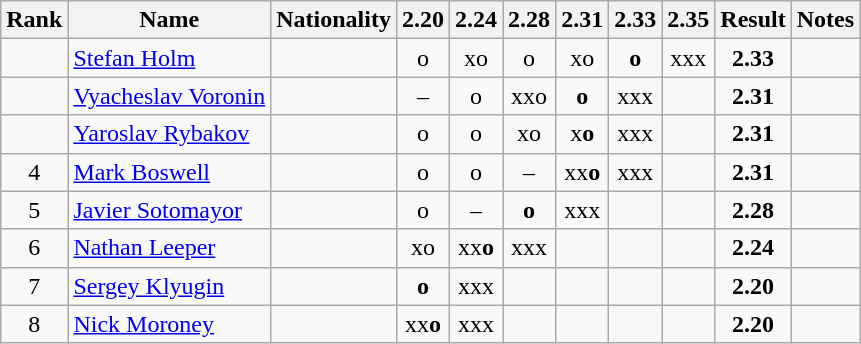<table class="wikitable sortable" style="text-align:center">
<tr>
<th>Rank</th>
<th>Name</th>
<th>Nationality</th>
<th>2.20</th>
<th>2.24</th>
<th>2.28</th>
<th>2.31</th>
<th>2.33</th>
<th>2.35</th>
<th>Result</th>
<th>Notes</th>
</tr>
<tr>
<td></td>
<td align=left><a href='#'>Stefan Holm</a></td>
<td align=left></td>
<td>o</td>
<td>xo</td>
<td>o</td>
<td>xo</td>
<td><strong>o</strong></td>
<td>xxx</td>
<td><strong>2.33</strong></td>
<td></td>
</tr>
<tr>
<td></td>
<td align=left><a href='#'>Vyacheslav Voronin</a></td>
<td align=left></td>
<td>–</td>
<td>o</td>
<td>xxo</td>
<td><strong>o</strong></td>
<td>xxx</td>
<td></td>
<td><strong>2.31</strong></td>
<td></td>
</tr>
<tr>
<td></td>
<td align=left><a href='#'>Yaroslav Rybakov</a></td>
<td align=left></td>
<td>o</td>
<td>o</td>
<td>xo</td>
<td>x<strong>o</strong></td>
<td>xxx</td>
<td></td>
<td><strong>2.31</strong></td>
<td></td>
</tr>
<tr>
<td>4</td>
<td align=left><a href='#'>Mark Boswell</a></td>
<td align=left></td>
<td>o</td>
<td>o</td>
<td>–</td>
<td>xx<strong>o</strong></td>
<td>xxx</td>
<td></td>
<td><strong>2.31</strong></td>
<td></td>
</tr>
<tr>
<td>5</td>
<td align=left><a href='#'>Javier Sotomayor</a></td>
<td align=left></td>
<td>o</td>
<td>–</td>
<td><strong>o</strong></td>
<td>xxx</td>
<td></td>
<td></td>
<td><strong>2.28</strong></td>
<td></td>
</tr>
<tr>
<td>6</td>
<td align=left><a href='#'>Nathan Leeper</a></td>
<td align=left></td>
<td>xo</td>
<td>xx<strong>o</strong></td>
<td>xxx</td>
<td></td>
<td></td>
<td></td>
<td><strong>2.24</strong></td>
<td></td>
</tr>
<tr>
<td>7</td>
<td align=left><a href='#'>Sergey Klyugin</a></td>
<td align=left></td>
<td><strong>o</strong></td>
<td>xxx</td>
<td></td>
<td></td>
<td></td>
<td></td>
<td><strong>2.20</strong></td>
<td></td>
</tr>
<tr>
<td>8</td>
<td align=left><a href='#'>Nick Moroney</a></td>
<td align=left></td>
<td>xx<strong>o</strong></td>
<td>xxx</td>
<td></td>
<td></td>
<td></td>
<td></td>
<td><strong>2.20</strong></td>
<td></td>
</tr>
</table>
